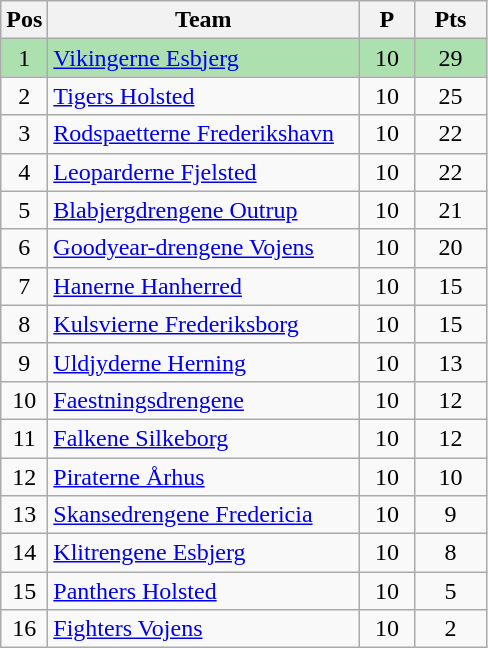<table class="wikitable" style="font-size: 100%">
<tr>
<th width=20>Pos</th>
<th width=200>Team</th>
<th width=30>P</th>
<th width=40>Pts</th>
</tr>
<tr align=center style="background:#ACE1AF;">
<td>1</td>
<td align="left"><a href='#'>Vikingerne Esbjerg</a></td>
<td>10</td>
<td>29</td>
</tr>
<tr align=center>
<td>2</td>
<td align="left"><a href='#'>Tigers Holsted</a></td>
<td>10</td>
<td>25</td>
</tr>
<tr align=center>
<td>3</td>
<td align="left"><a href='#'>Rodspaetterne Frederikshavn</a></td>
<td>10</td>
<td>22</td>
</tr>
<tr align=center>
<td>4</td>
<td align="left"><a href='#'>Leoparderne Fjelsted</a></td>
<td>10</td>
<td>22</td>
</tr>
<tr align=center>
<td>5</td>
<td align="left"><a href='#'>Blabjergdrengene Outrup</a></td>
<td>10</td>
<td>21</td>
</tr>
<tr align=center>
<td>6</td>
<td align="left"><a href='#'>Goodyear-drengene Vojens</a></td>
<td>10</td>
<td>20</td>
</tr>
<tr align=center>
<td>7</td>
<td align="left"><a href='#'>Hanerne Hanherred</a></td>
<td>10</td>
<td>15</td>
</tr>
<tr align=center>
<td>8</td>
<td align="left"><a href='#'>Kulsvierne Frederiksborg</a></td>
<td>10</td>
<td>15</td>
</tr>
<tr align=center>
<td>9</td>
<td align="left"><a href='#'>Uldjyderne Herning</a></td>
<td>10</td>
<td>13</td>
</tr>
<tr align=center>
<td>10</td>
<td align="left"><a href='#'>Faestningsdrengene</a></td>
<td>10</td>
<td>12</td>
</tr>
<tr align=center>
<td>11</td>
<td align="left"><a href='#'>Falkene Silkeborg</a></td>
<td>10</td>
<td>12</td>
</tr>
<tr align=center>
<td>12</td>
<td align="left"><a href='#'>Piraterne Århus</a></td>
<td>10</td>
<td>10</td>
</tr>
<tr align=center>
<td>13</td>
<td align="left"><a href='#'>Skansedrengene Fredericia</a></td>
<td>10</td>
<td>9</td>
</tr>
<tr align=center>
<td>14</td>
<td align="left"><a href='#'>Klitrengene Esbjerg</a></td>
<td>10</td>
<td>8</td>
</tr>
<tr align=center>
<td>15</td>
<td align="left"><a href='#'>Panthers Holsted</a></td>
<td>10</td>
<td>5</td>
</tr>
<tr align=center>
<td>16</td>
<td align="left"><a href='#'>Fighters Vojens</a></td>
<td>10</td>
<td>2</td>
</tr>
</table>
